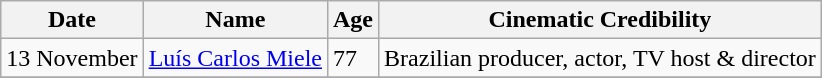<table class="wikitable">
<tr ">
<th>Date</th>
<th>Name</th>
<th>Age</th>
<th>Cinematic Credibility</th>
</tr>
<tr>
<td>13 November</td>
<td><a href='#'>Luís Carlos Miele</a></td>
<td>77</td>
<td>Brazilian producer, actor, TV host & director</td>
</tr>
<tr>
</tr>
</table>
